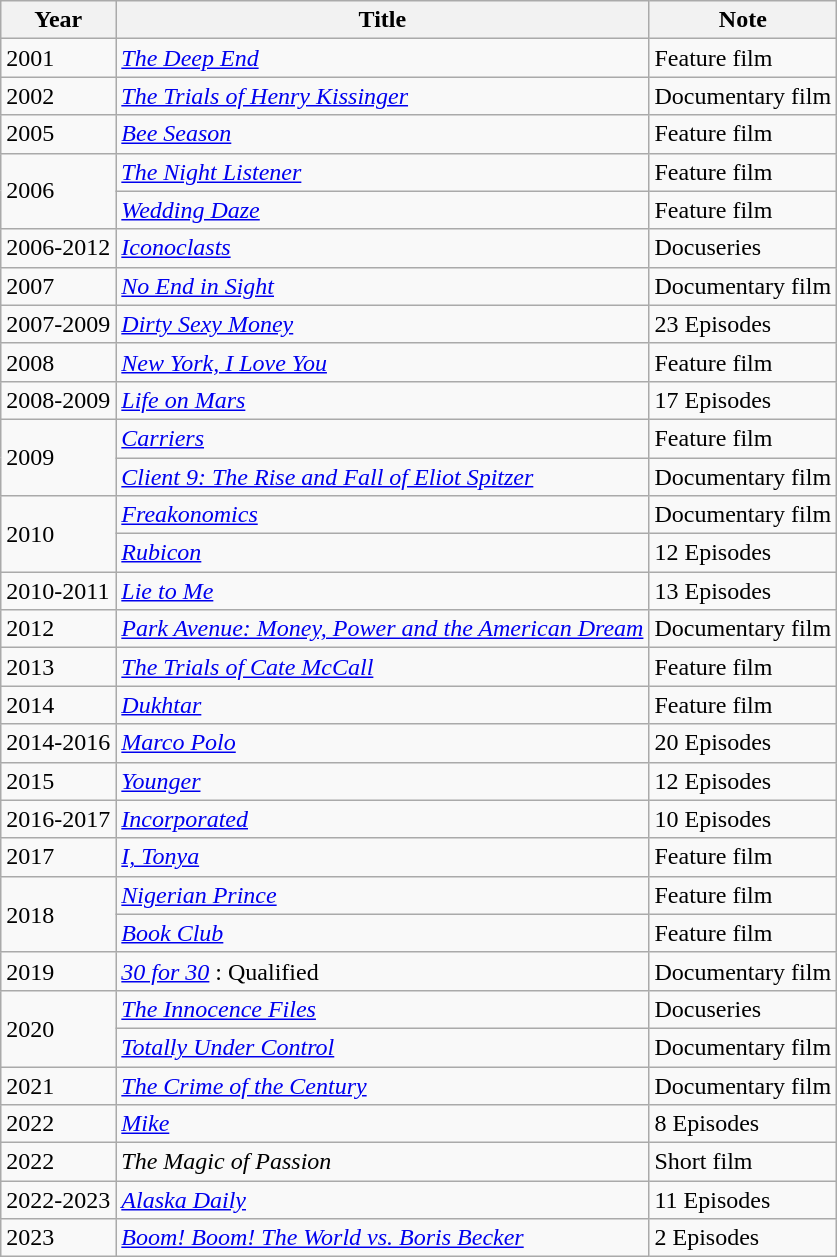<table class="wikitable sortable">
<tr>
<th>Year</th>
<th>Title</th>
<th>Note</th>
</tr>
<tr>
<td>2001</td>
<td><em><a href='#'>The Deep End</a></em></td>
<td>Feature film</td>
</tr>
<tr>
<td>2002</td>
<td><em><a href='#'>The Trials of Henry Kissinger</a></em></td>
<td>Documentary film</td>
</tr>
<tr>
<td>2005</td>
<td><em><a href='#'>Bee Season</a></em></td>
<td>Feature film</td>
</tr>
<tr>
<td rowspan="2">2006</td>
<td><em><a href='#'>The Night Listener</a></em></td>
<td>Feature film</td>
</tr>
<tr>
<td><em><a href='#'>Wedding Daze</a></em></td>
<td>Feature film</td>
</tr>
<tr>
<td>2006-2012</td>
<td><em><a href='#'>Iconoclasts</a></em></td>
<td>Docuseries</td>
</tr>
<tr>
<td>2007</td>
<td><em><a href='#'>No End in Sight</a></em></td>
<td>Documentary film</td>
</tr>
<tr>
<td>2007-2009</td>
<td><em><a href='#'>Dirty Sexy Money</a></em></td>
<td>23 Episodes</td>
</tr>
<tr>
<td>2008</td>
<td><em><a href='#'>New York, I Love You</a></em></td>
<td>Feature film</td>
</tr>
<tr>
<td>2008-2009</td>
<td><em><a href='#'>Life on Mars</a></em></td>
<td>17 Episodes</td>
</tr>
<tr>
<td rowspan="2">2009</td>
<td><em><a href='#'>Carriers</a></em></td>
<td>Feature film</td>
</tr>
<tr>
<td><em><a href='#'>Client 9: The Rise and Fall of Eliot Spitzer</a></em></td>
<td>Documentary film</td>
</tr>
<tr>
<td rowspan="2">2010</td>
<td><em><a href='#'>Freakonomics</a></em></td>
<td>Documentary film</td>
</tr>
<tr>
<td><em><a href='#'>Rubicon</a></em></td>
<td>12 Episodes</td>
</tr>
<tr>
<td>2010-2011</td>
<td><em><a href='#'>Lie to Me</a></em></td>
<td>13 Episodes</td>
</tr>
<tr>
<td>2012</td>
<td><em><a href='#'>Park Avenue: Money, Power and the American Dream</a></em></td>
<td>Documentary film</td>
</tr>
<tr>
<td>2013</td>
<td><em><a href='#'>The Trials of Cate McCall</a></em></td>
<td>Feature film</td>
</tr>
<tr>
<td>2014</td>
<td><em><a href='#'>Dukhtar</a></em></td>
<td>Feature film</td>
</tr>
<tr>
<td>2014-2016</td>
<td><em><a href='#'>Marco Polo</a></em></td>
<td>20 Episodes</td>
</tr>
<tr>
<td>2015</td>
<td><em><a href='#'>Younger</a></em></td>
<td>12 Episodes</td>
</tr>
<tr>
<td>2016-2017</td>
<td><em><a href='#'>Incorporated</a></em></td>
<td>10 Episodes</td>
</tr>
<tr>
<td>2017</td>
<td><em><a href='#'>I, Tonya</a></em></td>
<td>Feature film</td>
</tr>
<tr>
<td rowspan="2">2018</td>
<td><em><a href='#'>Nigerian Prince</a></em></td>
<td>Feature film</td>
</tr>
<tr>
<td><em><a href='#'>Book Club</a></em></td>
<td>Feature film</td>
</tr>
<tr>
<td>2019</td>
<td><em><a href='#'>30 for 30</a></em> : Qualified</td>
<td>Documentary film</td>
</tr>
<tr>
<td rowspan="2">2020</td>
<td><em><a href='#'>The Innocence Files</a></em></td>
<td>Docuseries</td>
</tr>
<tr>
<td><em><a href='#'>Totally Under Control</a></em></td>
<td>Documentary film</td>
</tr>
<tr>
<td>2021</td>
<td><em><a href='#'>The Crime of the Century</a></em></td>
<td>Documentary film</td>
</tr>
<tr>
<td>2022</td>
<td><em><a href='#'>Mike</a></em></td>
<td>8 Episodes</td>
</tr>
<tr>
<td>2022</td>
<td><em>The Magic of Passion</em></td>
<td>Short film</td>
</tr>
<tr>
<td>2022-2023</td>
<td><em><a href='#'>Alaska Daily</a></em></td>
<td>11 Episodes</td>
</tr>
<tr>
<td>2023</td>
<td><em><a href='#'>Boom! Boom! The World vs. Boris Becker</a></em></td>
<td>2 Episodes</td>
</tr>
</table>
